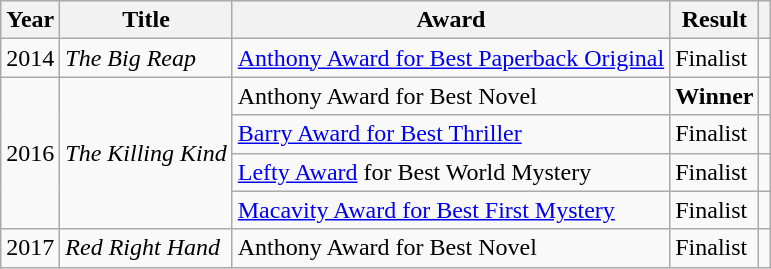<table class="wikitable">
<tr>
<th>Year</th>
<th>Title</th>
<th>Award</th>
<th>Result</th>
<th></th>
</tr>
<tr>
<td>2014</td>
<td><em>The Big Reap</em></td>
<td><a href='#'>Anthony Award for Best Paperback Original</a></td>
<td>Finalist</td>
<td></td>
</tr>
<tr>
<td rowspan="4">2016</td>
<td rowspan="4"><em>The Killing Kind</em></td>
<td>Anthony Award for Best Novel</td>
<td><strong>Winner</strong></td>
<td></td>
</tr>
<tr>
<td><a href='#'>Barry Award for Best Thriller</a></td>
<td>Finalist</td>
<td></td>
</tr>
<tr>
<td><a href='#'>Lefty Award</a> for Best World Mystery</td>
<td>Finalist</td>
<td></td>
</tr>
<tr>
<td><a href='#'>Macavity Award for Best First Mystery</a></td>
<td>Finalist</td>
<td></td>
</tr>
<tr>
<td>2017</td>
<td><em>Red Right Hand</em></td>
<td>Anthony Award for Best Novel</td>
<td>Finalist</td>
<td></td>
</tr>
</table>
